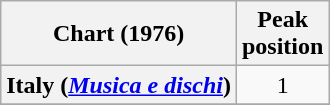<table class="wikitable plainrowheaders" style="text-align:center">
<tr>
<th scope="col">Chart (1976)</th>
<th scope="col">Peak<br>position</th>
</tr>
<tr>
<th scope="row">Italy (<em><a href='#'>Musica e dischi</a></em>)</th>
<td style="text-align:center">1</td>
</tr>
<tr>
</tr>
</table>
